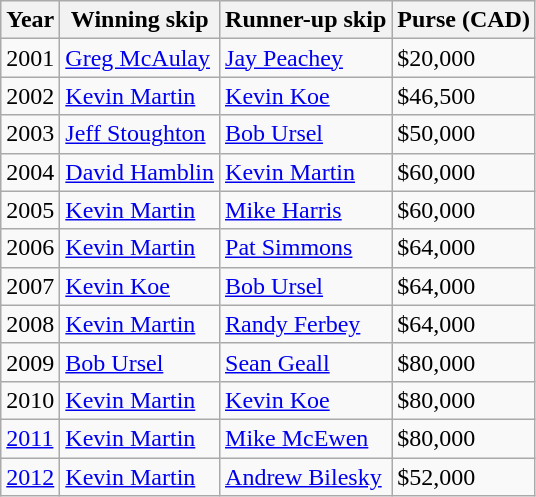<table class="wikitable">
<tr>
<th>Year</th>
<th>Winning skip</th>
<th>Runner-up skip</th>
<th>Purse (CAD)</th>
</tr>
<tr>
<td>2001</td>
<td> <a href='#'>Greg McAulay</a></td>
<td> <a href='#'>Jay Peachey</a></td>
<td>$20,000</td>
</tr>
<tr>
<td>2002</td>
<td> <a href='#'>Kevin Martin</a></td>
<td> <a href='#'>Kevin Koe</a></td>
<td>$46,500</td>
</tr>
<tr>
<td>2003</td>
<td> <a href='#'>Jeff Stoughton</a></td>
<td> <a href='#'>Bob Ursel</a></td>
<td>$50,000</td>
</tr>
<tr>
<td>2004</td>
<td> <a href='#'>David Hamblin</a></td>
<td> <a href='#'>Kevin Martin</a></td>
<td>$60,000</td>
</tr>
<tr>
<td>2005</td>
<td> <a href='#'>Kevin Martin</a></td>
<td> <a href='#'>Mike Harris</a></td>
<td>$60,000</td>
</tr>
<tr>
<td>2006</td>
<td> <a href='#'>Kevin Martin</a></td>
<td> <a href='#'>Pat Simmons</a></td>
<td>$64,000</td>
</tr>
<tr>
<td>2007</td>
<td> <a href='#'>Kevin Koe</a></td>
<td> <a href='#'>Bob Ursel</a></td>
<td>$64,000</td>
</tr>
<tr>
<td>2008</td>
<td> <a href='#'>Kevin Martin</a></td>
<td> <a href='#'>Randy Ferbey</a></td>
<td>$64,000</td>
</tr>
<tr>
<td>2009</td>
<td> <a href='#'>Bob Ursel</a></td>
<td> <a href='#'>Sean Geall</a></td>
<td>$80,000</td>
</tr>
<tr>
<td>2010</td>
<td> <a href='#'>Kevin Martin</a></td>
<td> <a href='#'>Kevin Koe</a></td>
<td>$80,000</td>
</tr>
<tr>
<td><a href='#'>2011</a></td>
<td> <a href='#'>Kevin Martin</a></td>
<td> <a href='#'>Mike McEwen</a></td>
<td>$80,000</td>
</tr>
<tr>
<td><a href='#'>2012</a></td>
<td> <a href='#'>Kevin Martin</a></td>
<td> <a href='#'>Andrew Bilesky</a></td>
<td>$52,000</td>
</tr>
</table>
